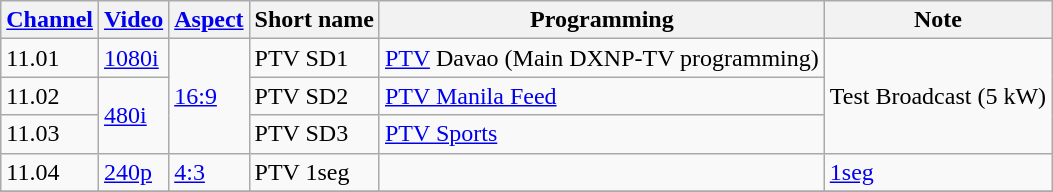<table class="wikitable">
<tr ABS>
<th><a href='#'>Channel</a></th>
<th><a href='#'>Video</a></th>
<th><a href='#'>Aspect</a></th>
<th>Short name</th>
<th>Programming</th>
<th>Note</th>
</tr>
<tr>
<td>11.01</td>
<td><a href='#'>1080i</a></td>
<td rowspan="3"><a href='#'>16:9</a></td>
<td>PTV SD1</td>
<td><a href='#'>PTV</a> Davao (Main DXNP-TV programming)</td>
<td rowspan=3>Test Broadcast (5 kW)</td>
</tr>
<tr>
<td>11.02</td>
<td rowspan=2><a href='#'>480i</a></td>
<td>PTV SD2</td>
<td><a href='#'>PTV Manila Feed</a></td>
</tr>
<tr>
<td>11.03</td>
<td>PTV SD3</td>
<td><a href='#'>PTV Sports</a></td>
</tr>
<tr>
<td>11.04</td>
<td><a href='#'>240p</a></td>
<td><a href='#'>4:3</a></td>
<td>PTV 1seg</td>
<td></td>
<td><a href='#'>1seg</a></td>
</tr>
<tr>
</tr>
</table>
